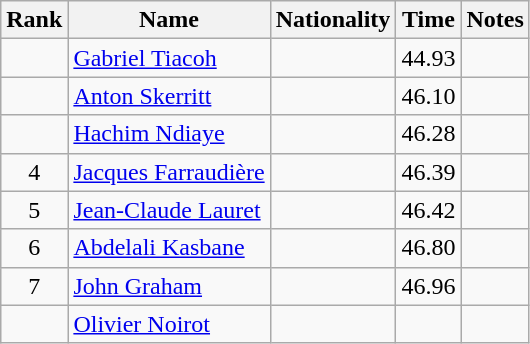<table class="wikitable sortable" style="text-align:center">
<tr>
<th>Rank</th>
<th>Name</th>
<th>Nationality</th>
<th>Time</th>
<th>Notes</th>
</tr>
<tr>
<td></td>
<td align=left><a href='#'>Gabriel Tiacoh</a></td>
<td align=left></td>
<td>44.93</td>
<td></td>
</tr>
<tr>
<td></td>
<td align=left><a href='#'>Anton Skerritt</a></td>
<td align=left></td>
<td>46.10</td>
<td></td>
</tr>
<tr>
<td></td>
<td align=left><a href='#'>Hachim Ndiaye</a></td>
<td align=left></td>
<td>46.28</td>
<td></td>
</tr>
<tr>
<td>4</td>
<td align=left><a href='#'>Jacques Farraudière</a></td>
<td align=left></td>
<td>46.39</td>
<td></td>
</tr>
<tr>
<td>5</td>
<td align=left><a href='#'>Jean-Claude Lauret</a></td>
<td align=left></td>
<td>46.42</td>
<td></td>
</tr>
<tr>
<td>6</td>
<td align=left><a href='#'>Abdelali Kasbane</a></td>
<td align=left></td>
<td>46.80</td>
<td></td>
</tr>
<tr>
<td>7</td>
<td align=left><a href='#'>John Graham</a></td>
<td align=left></td>
<td>46.96</td>
<td></td>
</tr>
<tr>
<td></td>
<td align=left><a href='#'>Olivier Noirot</a></td>
<td align=left></td>
<td></td>
<td></td>
</tr>
</table>
